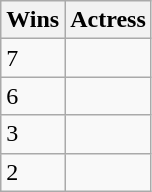<table class="wikitable">
<tr>
<th>Wins</th>
<th>Actress</th>
</tr>
<tr>
<td>7</td>
<td></td>
</tr>
<tr>
<td>6</td>
<td></td>
</tr>
<tr>
<td>3</td>
<td></td>
</tr>
<tr>
<td>2</td>
<td></td>
</tr>
</table>
